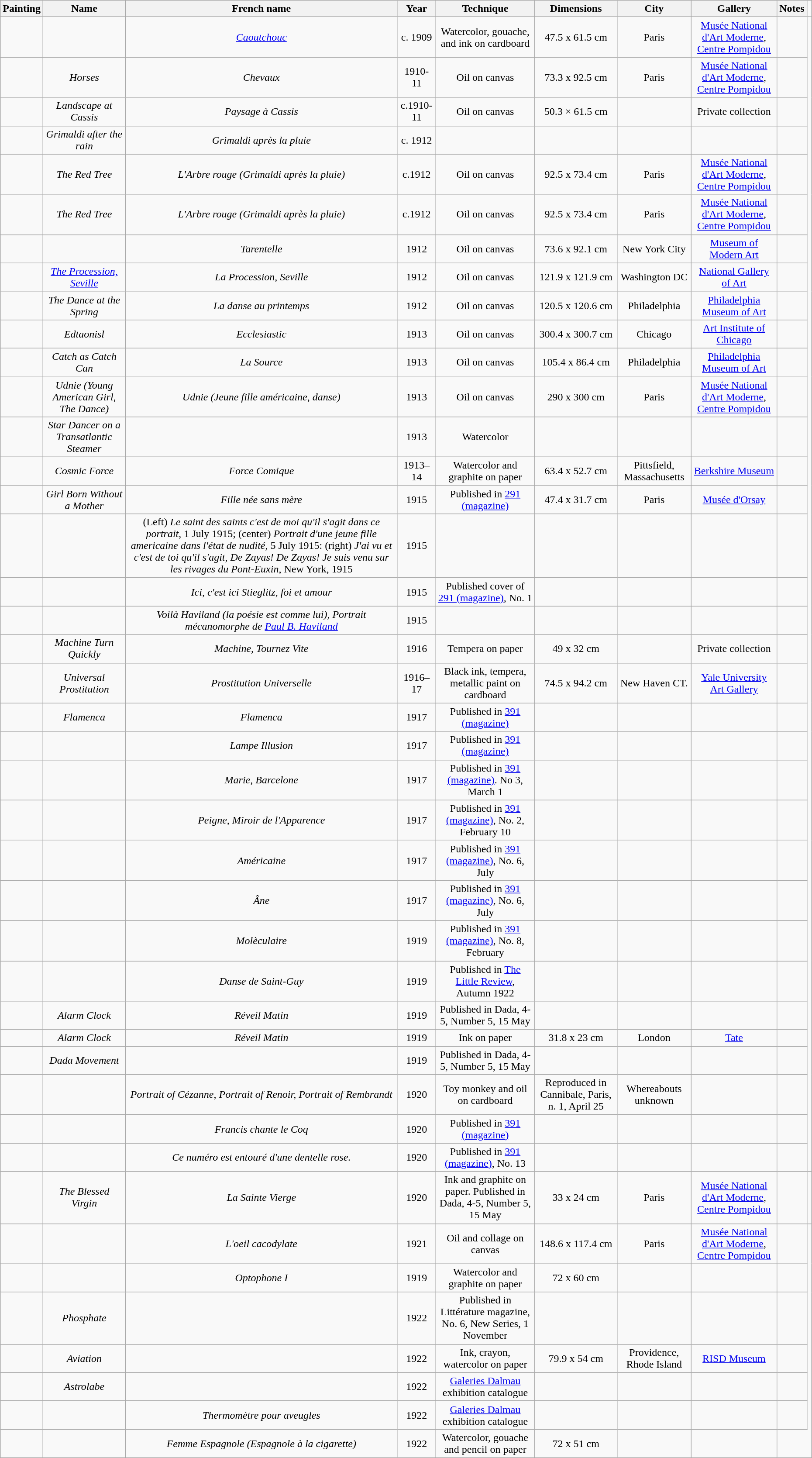<table class="sortable wikitable" style="margin-left:0.5em; text-align:center">
<tr>
<th class="unsortable">Painting</th>
<th>Name</th>
<th>French name</th>
<th>Year</th>
<th>Technique</th>
<th>Dimensions</th>
<th>City</th>
<th>Gallery</th>
<th class="unsortable">Notes</th>
<td></td>
</tr>
<tr>
<td></td>
<td></td>
<td><em><a href='#'>Caoutchouc</a></em></td>
<td>c. 1909</td>
<td>Watercolor, gouache, and ink on cardboard</td>
<td>47.5 x 61.5 cm</td>
<td>Paris</td>
<td><a href='#'>Musée National d'Art Moderne</a>, <a href='#'>Centre Pompidou</a></td>
<td></td>
</tr>
<tr>
<td></td>
<td><em>Horses</em></td>
<td><em>Chevaux</em></td>
<td>1910-11</td>
<td>Oil on canvas</td>
<td>73.3 x 92.5 cm</td>
<td>Paris</td>
<td><a href='#'>Musée National d'Art Moderne</a>, <a href='#'>Centre Pompidou</a></td>
<td></td>
</tr>
<tr>
<td></td>
<td><em>Landscape at Cassis</em></td>
<td><em>Paysage à Cassis</em></td>
<td>c.1910-11</td>
<td>Oil on canvas</td>
<td>50.3 × 61.5 cm</td>
<td></td>
<td>Private collection</td>
<td></td>
</tr>
<tr>
<td></td>
<td><em>Grimaldi after the rain</em></td>
<td><em>Grimaldi après la pluie</em></td>
<td>c. 1912</td>
<td></td>
<td></td>
<td></td>
<td></td>
<td></td>
</tr>
<tr>
<td></td>
<td><em>The Red Tree</em></td>
<td><em>L'Arbre rouge (Grimaldi après la pluie)</em></td>
<td>c.1912</td>
<td>Oil on canvas</td>
<td>92.5 x 73.4 cm</td>
<td>Paris</td>
<td><a href='#'>Musée National d'Art Moderne</a>, <a href='#'>Centre Pompidou</a></td>
<td></td>
</tr>
<tr>
<td></td>
<td><em>The Red Tree</em></td>
<td><em>L'Arbre rouge (Grimaldi après la pluie)</em></td>
<td>c.1912</td>
<td>Oil on canvas</td>
<td>92.5 x 73.4 cm</td>
<td>Paris</td>
<td><a href='#'>Musée National d'Art Moderne</a>, <a href='#'>Centre Pompidou</a></td>
<td></td>
</tr>
<tr>
<td></td>
<td></td>
<td><em>Tarentelle</em></td>
<td>1912</td>
<td>Oil on canvas</td>
<td>73.6 x 92.1 cm</td>
<td>New York City</td>
<td><a href='#'>Museum of Modern Art</a></td>
<td></td>
</tr>
<tr>
<td></td>
<td><em><a href='#'>The Procession, Seville</a></em></td>
<td><em>La Procession, Seville</em></td>
<td>1912</td>
<td>Oil on canvas</td>
<td>121.9 x 121.9 cm</td>
<td>Washington DC</td>
<td><a href='#'>National Gallery of Art</a></td>
<td></td>
</tr>
<tr>
<td></td>
<td><em>The Dance at the Spring</em></td>
<td><em>La danse au printemps</em></td>
<td>1912</td>
<td>Oil on canvas</td>
<td>120.5 x 120.6 cm</td>
<td>Philadelphia</td>
<td><a href='#'>Philadelphia Museum of Art</a></td>
<td></td>
</tr>
<tr>
<td></td>
<td><em>Edtaonisl</em></td>
<td><em>Ecclesiastic</em></td>
<td>1913</td>
<td>Oil on canvas</td>
<td>300.4 x 300.7 cm</td>
<td>Chicago</td>
<td><a href='#'>Art Institute of Chicago</a></td>
<td></td>
</tr>
<tr>
<td></td>
<td><em>Catch as Catch Can</em></td>
<td><em>La Source</em></td>
<td>1913</td>
<td>Oil on canvas</td>
<td>105.4 x 86.4 cm</td>
<td>Philadelphia</td>
<td><a href='#'>Philadelphia Museum of Art</a></td>
<td></td>
</tr>
<tr>
<td></td>
<td><em>Udnie (Young American Girl, The Dance) </em></td>
<td><em>Udnie (Jeune fille américaine, danse)</em></td>
<td>1913</td>
<td>Oil on canvas</td>
<td>290 x 300 cm</td>
<td>Paris</td>
<td><a href='#'>Musée National d'Art Moderne</a>, <a href='#'>Centre Pompidou</a></td>
<td></td>
</tr>
<tr>
<td></td>
<td><em>Star Dancer on a Transatlantic Steamer</em></td>
<td></td>
<td>1913</td>
<td>Watercolor</td>
<td></td>
<td></td>
<td></td>
<td></td>
</tr>
<tr>
<td></td>
<td><em>Cosmic Force</em></td>
<td><em>Force Comique</em></td>
<td>1913–14</td>
<td>Watercolor and graphite on paper</td>
<td>63.4 x 52.7 cm</td>
<td>Pittsfield, Massachusetts</td>
<td><a href='#'>Berkshire Museum</a></td>
<td></td>
</tr>
<tr>
<td></td>
<td><em>Girl Born Without a Mother</em></td>
<td><em>Fille née sans mère</em></td>
<td>1915</td>
<td>Published in <a href='#'>291 (magazine)</a></td>
<td>47.4 x 31.7 cm</td>
<td>Paris</td>
<td><a href='#'>Musée d'Orsay</a></td>
<td></td>
</tr>
<tr>
<td></td>
<td></td>
<td>(Left) <em>Le saint des saints c'est de moi qu'il s'agit dans ce portrait</em>, 1 July 1915; (center) <em>Portrait d'une jeune fille americaine dans l'état de nudité</em>, 5 July 1915: (right) <em>J'ai vu et c'est de toi qu'il s'agit, De Zayas! De Zayas! Je suis venu sur les rivages du Pont-Euxin</em>, New York, 1915</td>
<td>1915</td>
<td></td>
<td></td>
<td></td>
<td></td>
<td></td>
</tr>
<tr>
<td></td>
<td></td>
<td><em>Ici, c'est ici Stieglitz, foi et amour</em></td>
<td>1915</td>
<td>Published cover of <a href='#'>291 (magazine)</a>, No. 1</td>
<td></td>
<td></td>
<td></td>
<td></td>
</tr>
<tr>
<td></td>
<td></td>
<td><em>Voilà Haviland (la poésie est comme lui), Portrait mécanomorphe de <a href='#'>Paul B. Haviland</a></em></td>
<td>1915</td>
<td></td>
<td></td>
<td></td>
<td></td>
<td></td>
</tr>
<tr>
<td></td>
<td><em>Machine Turn Quickly</em></td>
<td><em>Machine, Tournez Vite</em></td>
<td>1916</td>
<td>Tempera on paper</td>
<td>49 x 32 cm</td>
<td></td>
<td>Private collection</td>
<td></td>
</tr>
<tr>
<td></td>
<td><em>Universal Prostitution</em></td>
<td><em>Prostitution Universelle</em></td>
<td>1916–17</td>
<td>Black ink, tempera, metallic paint on cardboard</td>
<td>74.5 x 94.2 cm</td>
<td>New Haven CT.</td>
<td><a href='#'>Yale University Art Gallery</a></td>
<td></td>
</tr>
<tr>
<td></td>
<td><em>Flamenca</em></td>
<td><em>Flamenca</em></td>
<td>1917</td>
<td>Published in <a href='#'>391 (magazine)</a></td>
<td></td>
<td></td>
<td></td>
<td></td>
</tr>
<tr>
<td></td>
<td></td>
<td><em>Lampe Illusion</em></td>
<td>1917</td>
<td>Published in <a href='#'>391 (magazine)</a></td>
<td></td>
<td></td>
<td></td>
<td></td>
</tr>
<tr>
<td></td>
<td></td>
<td><em>Marie, Barcelone</em></td>
<td>1917</td>
<td>Published in <a href='#'>391 (magazine)</a>. No 3, March 1</td>
<td></td>
<td></td>
<td></td>
<td></td>
</tr>
<tr>
<td></td>
<td></td>
<td><em>Peigne, Miroir de l'Apparence</em></td>
<td>1917</td>
<td>Published in <a href='#'>391 (magazine)</a>, No. 2, February 10</td>
<td></td>
<td></td>
<td></td>
<td></td>
</tr>
<tr>
<td></td>
<td></td>
<td><em>Américaine</em></td>
<td>1917</td>
<td>Published in <a href='#'>391 (magazine)</a>, No. 6, July</td>
<td></td>
<td></td>
<td></td>
<td></td>
</tr>
<tr>
<td></td>
<td></td>
<td><em>Âne</em></td>
<td>1917</td>
<td>Published in <a href='#'>391 (magazine)</a>, No. 6, July</td>
<td></td>
<td></td>
<td></td>
<td></td>
</tr>
<tr>
<td></td>
<td></td>
<td><em>Molèculaire</em></td>
<td>1919</td>
<td>Published in <a href='#'>391 (magazine)</a>, No. 8, February</td>
<td></td>
<td></td>
<td></td>
<td></td>
</tr>
<tr>
<td></td>
<td></td>
<td><em>Danse de Saint-Guy</em></td>
<td>1919</td>
<td>Published in <a href='#'>The Little Review</a>, Autumn 1922</td>
<td></td>
<td></td>
<td></td>
<td></td>
</tr>
<tr>
<td></td>
<td><em>Alarm Clock</em></td>
<td><em>Réveil Matin</em></td>
<td>1919</td>
<td>Published in Dada, 4-5, Number 5, 15 May</td>
<td></td>
<td></td>
<td></td>
<td></td>
</tr>
<tr>
<td></td>
<td><em>Alarm Clock</em></td>
<td><em>Réveil Matin</em></td>
<td>1919</td>
<td>Ink on paper</td>
<td>31.8 x 23 cm</td>
<td>London</td>
<td><a href='#'>Tate</a></td>
<td></td>
</tr>
<tr>
<td></td>
<td><em>Dada Movement</em></td>
<td></td>
<td>1919</td>
<td>Published in Dada, 4-5, Number 5, 15 May</td>
<td></td>
<td></td>
<td></td>
<td></td>
</tr>
<tr>
<td></td>
<td></td>
<td><em>Portrait of Cézanne, Portrait of Renoir, Portrait of Rembrandt</em></td>
<td>1920</td>
<td>Toy monkey and oil on cardboard</td>
<td>Reproduced in Cannibale, Paris, n. 1, April 25</td>
<td>Whereabouts unknown</td>
<td></td>
<td></td>
</tr>
<tr>
<td></td>
<td></td>
<td><em>Francis chante le Coq</em></td>
<td>1920</td>
<td>Published in <a href='#'>391 (magazine)</a></td>
<td></td>
<td></td>
<td></td>
<td></td>
</tr>
<tr>
<td></td>
<td></td>
<td><em>Ce numéro est entouré d'une dentelle rose.</em></td>
<td>1920</td>
<td>Published in <a href='#'>391 (magazine)</a>, No. 13</td>
<td></td>
<td></td>
<td></td>
<td></td>
</tr>
<tr>
<td></td>
<td><em>The Blessed Virgin</em></td>
<td><em>La Sainte Vierge</em></td>
<td>1920</td>
<td>Ink and graphite on paper. Published in Dada, 4-5, Number 5, 15 May</td>
<td>33 x 24 cm</td>
<td>Paris</td>
<td><a href='#'>Musée National d'Art Moderne</a>, <a href='#'>Centre Pompidou</a></td>
<td></td>
<td></td>
</tr>
<tr>
<td></td>
<td></td>
<td><em>L'oeil cacodylate</em></td>
<td>1921</td>
<td>Oil and collage on canvas</td>
<td>148.6 x 117.4 cm</td>
<td>Paris</td>
<td><a href='#'>Musée National d'Art Moderne</a>, <a href='#'>Centre Pompidou</a></td>
<td></td>
</tr>
<tr>
<td></td>
<td></td>
<td><em>Optophone I</em></td>
<td>1919</td>
<td>Watercolor and graphite on paper</td>
<td>72 x 60 cm</td>
<td></td>
<td></td>
<td></td>
</tr>
<tr>
<td></td>
<td><em>Phosphate</em></td>
<td></td>
<td>1922</td>
<td>Published in Littérature magazine, No. 6, New Series, 1 November</td>
<td></td>
<td></td>
<td></td>
<td></td>
</tr>
<tr>
<td></td>
<td><em>Aviation</em></td>
<td></td>
<td>1922</td>
<td>Ink, crayon, watercolor on paper</td>
<td>79.9 x 54 cm</td>
<td>Providence, Rhode Island</td>
<td><a href='#'>RISD Museum</a></td>
<td></td>
</tr>
<tr>
<td></td>
<td><em>Astrolabe</em></td>
<td></td>
<td>1922</td>
<td><a href='#'>Galeries Dalmau</a> exhibition catalogue</td>
<td></td>
<td></td>
<td></td>
<td></td>
</tr>
<tr>
<td></td>
<td></td>
<td><em>Thermomètre pour aveugles</em></td>
<td>1922</td>
<td><a href='#'>Galeries Dalmau</a> exhibition catalogue</td>
<td></td>
<td></td>
<td></td>
<td></td>
</tr>
<tr>
<td></td>
<td></td>
<td><em>Femme Espagnole (Espagnole à la cigarette)</em></td>
<td>1922</td>
<td>Watercolor, gouache and pencil on paper</td>
<td>72 x 51 cm</td>
<td></td>
<td></td>
</tr>
</table>
